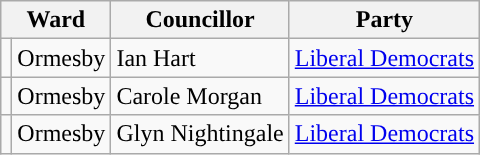<table class="wikitable">
<tr>
<th colspan="2">Ward</th>
<th>Councillor</th>
<th>Party</th>
</tr>
<tr>
<td style="background-color: "></td>
<td>Ormesby</td>
<td>Ian Hart</td>
<td><a href='#'>Liberal Democrats</a></td>
</tr>
<tr>
<td style="background-color: "></td>
<td>Ormesby</td>
<td>Carole Morgan</td>
<td><a href='#'>Liberal Democrats</a></td>
</tr>
<tr>
<td style="background-color: "></td>
<td>Ormesby</td>
<td>Glyn Nightingale</td>
<td><a href='#'>Liberal Democrats</a></td>
</tr>
</table>
